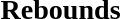<table width=100%>
<tr>
<td width=50% valign=top><br><h3>Rebounds</h3>


</td>
</tr>
</table>
